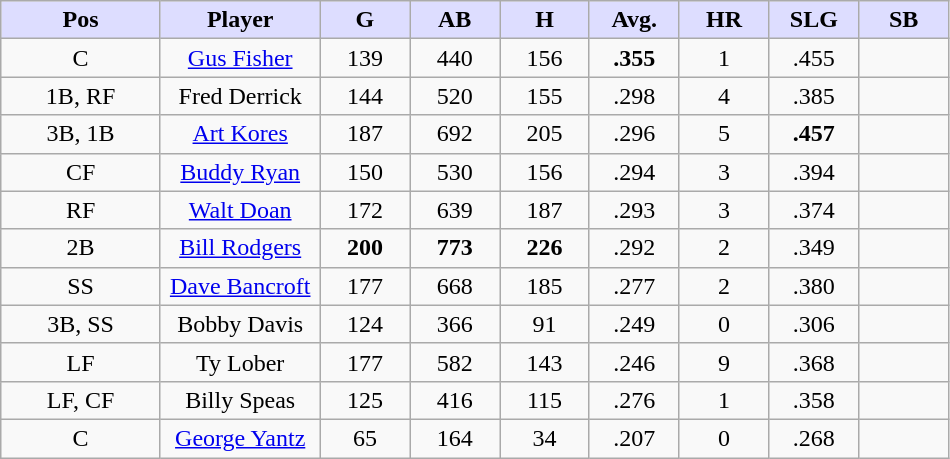<table class="wikitable sortable">
<tr>
<th style="background:#ddf; width:16%;">Pos</th>
<th style="background:#ddf; width:16%;">Player</th>
<th style="background:#ddf; width:9%;">G</th>
<th style="background:#ddf; width:9%;">AB</th>
<th style="background:#ddf; width:9%;">H</th>
<th style="background:#ddf; width:9%;">Avg.</th>
<th style="background:#ddf; width:9%;">HR</th>
<th style="background:#ddf; width:9%;">SLG</th>
<th style="background:#ddf; width:9%;">SB</th>
</tr>
<tr style="text-align:center;">
<td>C</td>
<td><a href='#'>Gus Fisher</a></td>
<td>139</td>
<td>440</td>
<td>156</td>
<td><strong>.355</strong></td>
<td>1</td>
<td>.455</td>
<td></td>
</tr>
<tr style="text-align:center;">
<td>1B, RF</td>
<td>Fred Derrick</td>
<td>144</td>
<td>520</td>
<td>155</td>
<td>.298</td>
<td>4</td>
<td>.385</td>
<td></td>
</tr>
<tr style="text-align:center;">
<td>3B, 1B</td>
<td><a href='#'>Art Kores</a></td>
<td>187</td>
<td>692</td>
<td>205</td>
<td>.296</td>
<td>5</td>
<td><strong>.457</strong></td>
<td></td>
</tr>
<tr style="text-align:center;">
<td>CF</td>
<td><a href='#'>Buddy Ryan</a></td>
<td>150</td>
<td>530</td>
<td>156</td>
<td>.294</td>
<td>3</td>
<td>.394</td>
<td></td>
</tr>
<tr style="text-align:center;">
<td>RF</td>
<td><a href='#'>Walt Doan</a></td>
<td>172</td>
<td>639</td>
<td>187</td>
<td>.293</td>
<td>3</td>
<td>.374</td>
<td></td>
</tr>
<tr style="text-align:center;">
<td>2B</td>
<td><a href='#'>Bill Rodgers</a></td>
<td><strong>200</strong></td>
<td><strong>773</strong></td>
<td><strong>226</strong></td>
<td>.292</td>
<td>2</td>
<td>.349</td>
<td></td>
</tr>
<tr style="text-align:center;">
<td>SS</td>
<td><a href='#'>Dave Bancroft</a></td>
<td>177</td>
<td>668</td>
<td>185</td>
<td>.277</td>
<td>2</td>
<td>.380</td>
<td></td>
</tr>
<tr style="text-align:center;">
<td>3B, SS</td>
<td>Bobby Davis</td>
<td>124</td>
<td>366</td>
<td>91</td>
<td>.249</td>
<td>0</td>
<td>.306</td>
<td></td>
</tr>
<tr style="text-align:center;">
<td>LF</td>
<td>Ty Lober</td>
<td>177</td>
<td>582</td>
<td>143</td>
<td>.246</td>
<td>9</td>
<td>.368</td>
<td></td>
</tr>
<tr style="text-align:center;">
<td>LF, CF</td>
<td>Billy Speas</td>
<td>125</td>
<td>416</td>
<td>115</td>
<td>.276</td>
<td>1</td>
<td>.358</td>
<td></td>
</tr>
<tr style="text-align:center;">
<td>C</td>
<td><a href='#'>George Yantz</a></td>
<td>65</td>
<td>164</td>
<td>34</td>
<td>.207</td>
<td>0</td>
<td>.268</td>
<td></td>
</tr>
</table>
